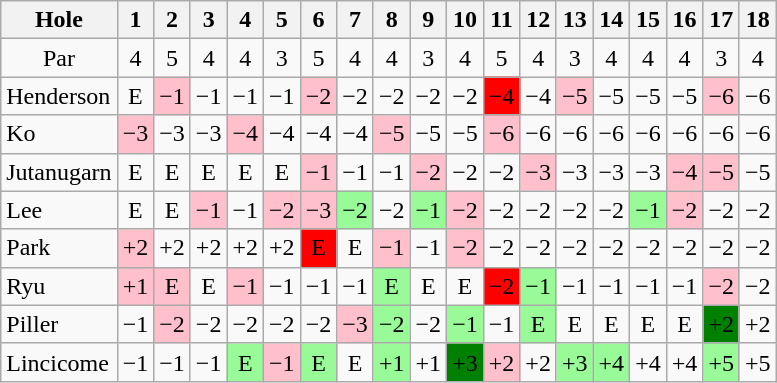<table class="wikitable" style="text-align:center">
<tr>
<th>Hole</th>
<th>1</th>
<th>2</th>
<th>3</th>
<th>4</th>
<th>5</th>
<th>6</th>
<th>7</th>
<th>8</th>
<th>9</th>
<th>10</th>
<th>11</th>
<th>12</th>
<th>13</th>
<th>14</th>
<th>15</th>
<th>16</th>
<th>17</th>
<th>18</th>
</tr>
<tr>
<td>Par</td>
<td>4</td>
<td>5</td>
<td>4</td>
<td>4</td>
<td>3</td>
<td>5</td>
<td>4</td>
<td>4</td>
<td>3</td>
<td>4</td>
<td>5</td>
<td>4</td>
<td>3</td>
<td>4</td>
<td>4</td>
<td>4</td>
<td>3</td>
<td>4</td>
</tr>
<tr>
<td align=left> Henderson</td>
<td>E</td>
<td style="background: Pink;">−1</td>
<td>−1</td>
<td>−1</td>
<td>−1</td>
<td style="background: Pink;">−2</td>
<td>−2</td>
<td>−2</td>
<td>−2</td>
<td>−2</td>
<td style="background: Red;">−4</td>
<td>−4</td>
<td style="background: Pink;">−5</td>
<td>−5</td>
<td>−5</td>
<td>−5</td>
<td style="background: Pink;">−6</td>
<td>−6</td>
</tr>
<tr>
<td align=left> Ko</td>
<td style="background: Pink;">−3</td>
<td>−3</td>
<td>−3</td>
<td style="background: Pink;">−4</td>
<td>−4</td>
<td>−4</td>
<td>−4</td>
<td style="background: Pink;">−5</td>
<td>−5</td>
<td>−5</td>
<td style="background: Pink;">−6</td>
<td>−6</td>
<td>−6</td>
<td>−6</td>
<td>−6</td>
<td>−6</td>
<td>−6</td>
<td>−6</td>
</tr>
<tr>
<td align=left> Jutanugarn</td>
<td>E</td>
<td>E</td>
<td>E</td>
<td>E</td>
<td>E</td>
<td style="background: Pink;">−1</td>
<td>−1</td>
<td>−1</td>
<td style="background: Pink;">−2</td>
<td>−2</td>
<td>−2</td>
<td style="background: Pink;">−3</td>
<td>−3</td>
<td>−3</td>
<td>−3</td>
<td style="background: Pink;">−4</td>
<td style="background: Pink;">−5</td>
<td>−5</td>
</tr>
<tr>
<td align=left> Lee</td>
<td>E</td>
<td>E</td>
<td style="background: Pink;">−1</td>
<td>−1</td>
<td style="background: Pink;">−2</td>
<td style="background: Pink;">−3</td>
<td style="background: PaleGreen;">−2</td>
<td>−2</td>
<td style="background: PaleGreen;">−1</td>
<td style="background: Pink;">−2</td>
<td>−2</td>
<td>−2</td>
<td>−2</td>
<td>−2</td>
<td style="background: PaleGreen;">−1</td>
<td style="background: Pink;">−2</td>
<td>−2</td>
<td>−2</td>
</tr>
<tr>
<td align=left> Park</td>
<td style="background: Pink;">+2</td>
<td>+2</td>
<td>+2</td>
<td>+2</td>
<td>+2</td>
<td style="background: Red;">E</td>
<td>E</td>
<td style="background: Pink;">−1</td>
<td>−1</td>
<td style="background: Pink;">−2</td>
<td>−2</td>
<td>−2</td>
<td>−2</td>
<td>−2</td>
<td>−2</td>
<td>−2</td>
<td>−2</td>
<td>−2</td>
</tr>
<tr>
<td align=left> Ryu</td>
<td style="background: Pink;">+1</td>
<td style="background: Pink;">E</td>
<td>E</td>
<td style="background: Pink;">−1</td>
<td>−1</td>
<td>−1</td>
<td>−1</td>
<td style="background: PaleGreen;">E</td>
<td>E</td>
<td>E</td>
<td style="background: Red;">−2</td>
<td style="background: PaleGreen;">−1</td>
<td>−1</td>
<td>−1</td>
<td>−1</td>
<td>−1</td>
<td style="background: Pink;">−2</td>
<td>−2</td>
</tr>
<tr>
<td align=left> Piller</td>
<td>−1</td>
<td style="background: Pink;">−2</td>
<td>−2</td>
<td>−2</td>
<td>−2</td>
<td>−2</td>
<td style="background: Pink;">−3</td>
<td style="background: PaleGreen;">−2</td>
<td>−2</td>
<td style="background: PaleGreen;">−1</td>
<td>−1</td>
<td style="background: PaleGreen;">E</td>
<td>E</td>
<td>E</td>
<td>E</td>
<td>E</td>
<td style="background: Green;">+2</td>
<td>+2</td>
</tr>
<tr>
<td align=left> Lincicome</td>
<td>−1</td>
<td>−1</td>
<td>−1</td>
<td style="background: PaleGreen;">E</td>
<td style="background: Pink;">−1</td>
<td style="background: PaleGreen;">E</td>
<td>E</td>
<td style="background: PaleGreen;">+1</td>
<td>+1</td>
<td style="background: Green;">+3</td>
<td style="background: Pink;">+2</td>
<td>+2</td>
<td style="background: PaleGreen;">+3</td>
<td style="background: PaleGreen;">+4</td>
<td>+4</td>
<td>+4</td>
<td style="background: PaleGreen;">+5</td>
<td>+5</td>
</tr>
</table>
